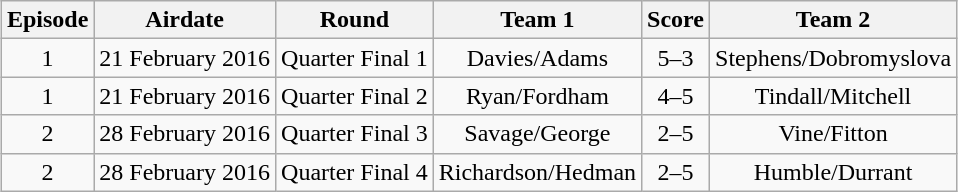<table class="wikitable" style="margin:auto; text-align:center;">
<tr>
<th scope="col">Episode</th>
<th scope="col">Airdate</th>
<th scope="col">Round</th>
<th scope="col">Team 1</th>
<th scope="col">Score</th>
<th scope="col">Team 2</th>
</tr>
<tr>
<td>1</td>
<td>21 February 2016</td>
<td>Quarter Final 1</td>
<td>Davies/Adams</td>
<td>5–3</td>
<td>Stephens/Dobromyslova</td>
</tr>
<tr>
<td>1</td>
<td>21 February 2016</td>
<td>Quarter Final 2</td>
<td>Ryan/Fordham</td>
<td>4–5</td>
<td>Tindall/Mitchell</td>
</tr>
<tr>
<td>2</td>
<td>28 February 2016</td>
<td>Quarter Final 3</td>
<td>Savage/George</td>
<td>2–5</td>
<td>Vine/Fitton</td>
</tr>
<tr>
<td>2</td>
<td>28 February 2016</td>
<td>Quarter Final 4</td>
<td>Richardson/Hedman</td>
<td>2–5</td>
<td>Humble/Durrant</td>
</tr>
</table>
